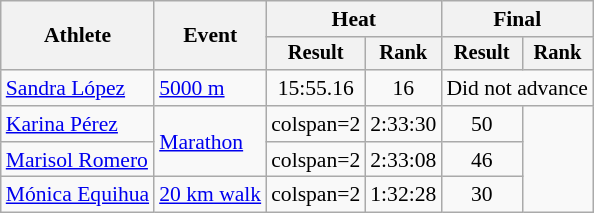<table class="wikitable" style="font-size:90%">
<tr>
<th rowspan="2">Athlete</th>
<th rowspan="2">Event</th>
<th colspan="2">Heat</th>
<th colspan="2">Final</th>
</tr>
<tr style="font-size:95%">
<th>Result</th>
<th>Rank</th>
<th>Result</th>
<th>Rank</th>
</tr>
<tr align=center>
<td align=left><a href='#'>Sandra López</a></td>
<td align=left><a href='#'>5000 m</a></td>
<td>15:55.16</td>
<td>16</td>
<td colspan=2>Did not advance</td>
</tr>
<tr align=center>
<td align=left><a href='#'>Karina Pérez</a></td>
<td align=left rowspan=2><a href='#'>Marathon</a></td>
<td>colspan=2 </td>
<td>2:33:30</td>
<td>50</td>
</tr>
<tr align=center>
<td align=left><a href='#'>Marisol Romero</a></td>
<td>colspan=2 </td>
<td>2:33:08</td>
<td>46</td>
</tr>
<tr align=center>
<td align=left><a href='#'>Mónica Equihua</a></td>
<td align=left><a href='#'>20 km walk</a></td>
<td>colspan=2 </td>
<td>1:32:28</td>
<td>30</td>
</tr>
</table>
